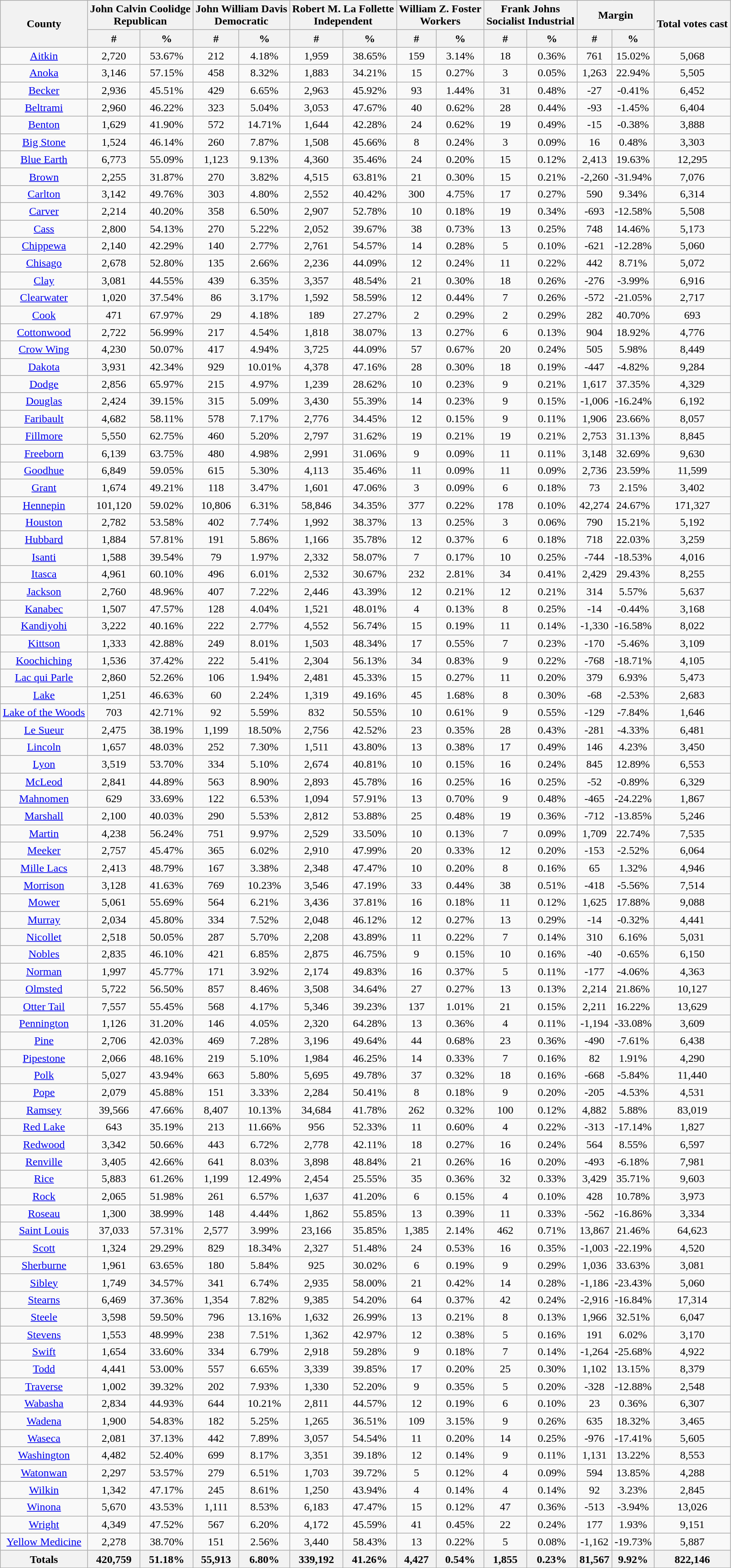<table class="wikitable sortable" style="text-align:center">
<tr>
<th rowspan="2">County</th>
<th colspan="2">John Calvin Coolidge<br>Republican</th>
<th colspan="2">John William Davis<br>Democratic</th>
<th colspan="2">Robert M. La Follette<br>Independent</th>
<th colspan="2">William Z. Foster<br>Workers</th>
<th colspan="2">Frank Johns<br>Socialist Industrial</th>
<th colspan="2">Margin</th>
<th rowspan="2" data-sort-type="number">Total votes cast</th>
</tr>
<tr>
<th data-sort-type="number">#</th>
<th data-sort-type="number">%</th>
<th data-sort-type="number">#</th>
<th data-sort-type="number">%</th>
<th data-sort-type="number">#</th>
<th data-sort-type="number">%</th>
<th data-sort-type="number">#</th>
<th data-sort-type="number">%</th>
<th data-sort-type="number">#</th>
<th data-sort-type="number">%</th>
<th data-sort-type="number">#</th>
<th data-sort-type="number">%</th>
</tr>
<tr style="text-align:center;">
<td><a href='#'>Aitkin</a></td>
<td>2,720</td>
<td>53.67%</td>
<td>212</td>
<td>4.18%</td>
<td>1,959</td>
<td>38.65%</td>
<td>159</td>
<td>3.14%</td>
<td>18</td>
<td>0.36%</td>
<td>761</td>
<td>15.02%</td>
<td>5,068</td>
</tr>
<tr style="text-align:center;">
<td><a href='#'>Anoka</a></td>
<td>3,146</td>
<td>57.15%</td>
<td>458</td>
<td>8.32%</td>
<td>1,883</td>
<td>34.21%</td>
<td>15</td>
<td>0.27%</td>
<td>3</td>
<td>0.05%</td>
<td>1,263</td>
<td>22.94%</td>
<td>5,505</td>
</tr>
<tr style="text-align:center;">
<td><a href='#'>Becker</a></td>
<td>2,936</td>
<td>45.51%</td>
<td>429</td>
<td>6.65%</td>
<td>2,963</td>
<td>45.92%</td>
<td>93</td>
<td>1.44%</td>
<td>31</td>
<td>0.48%</td>
<td>-27</td>
<td>-0.41%</td>
<td>6,452</td>
</tr>
<tr style="text-align:center;">
<td><a href='#'>Beltrami</a></td>
<td>2,960</td>
<td>46.22%</td>
<td>323</td>
<td>5.04%</td>
<td>3,053</td>
<td>47.67%</td>
<td>40</td>
<td>0.62%</td>
<td>28</td>
<td>0.44%</td>
<td>-93</td>
<td>-1.45%</td>
<td>6,404</td>
</tr>
<tr style="text-align:center;">
<td><a href='#'>Benton</a></td>
<td>1,629</td>
<td>41.90%</td>
<td>572</td>
<td>14.71%</td>
<td>1,644</td>
<td>42.28%</td>
<td>24</td>
<td>0.62%</td>
<td>19</td>
<td>0.49%</td>
<td>-15</td>
<td>-0.38%</td>
<td>3,888</td>
</tr>
<tr style="text-align:center;">
<td><a href='#'>Big Stone</a></td>
<td>1,524</td>
<td>46.14%</td>
<td>260</td>
<td>7.87%</td>
<td>1,508</td>
<td>45.66%</td>
<td>8</td>
<td>0.24%</td>
<td>3</td>
<td>0.09%</td>
<td>16</td>
<td>0.48%</td>
<td>3,303</td>
</tr>
<tr style="text-align:center;">
<td><a href='#'>Blue Earth</a></td>
<td>6,773</td>
<td>55.09%</td>
<td>1,123</td>
<td>9.13%</td>
<td>4,360</td>
<td>35.46%</td>
<td>24</td>
<td>0.20%</td>
<td>15</td>
<td>0.12%</td>
<td>2,413</td>
<td>19.63%</td>
<td>12,295</td>
</tr>
<tr style="text-align:center;">
<td><a href='#'>Brown</a></td>
<td>2,255</td>
<td>31.87%</td>
<td>270</td>
<td>3.82%</td>
<td>4,515</td>
<td>63.81%</td>
<td>21</td>
<td>0.30%</td>
<td>15</td>
<td>0.21%</td>
<td>-2,260</td>
<td>-31.94%</td>
<td>7,076</td>
</tr>
<tr style="text-align:center;">
<td><a href='#'>Carlton</a></td>
<td>3,142</td>
<td>49.76%</td>
<td>303</td>
<td>4.80%</td>
<td>2,552</td>
<td>40.42%</td>
<td>300</td>
<td>4.75%</td>
<td>17</td>
<td>0.27%</td>
<td>590</td>
<td>9.34%</td>
<td>6,314</td>
</tr>
<tr style="text-align:center;">
<td><a href='#'>Carver</a></td>
<td>2,214</td>
<td>40.20%</td>
<td>358</td>
<td>6.50%</td>
<td>2,907</td>
<td>52.78%</td>
<td>10</td>
<td>0.18%</td>
<td>19</td>
<td>0.34%</td>
<td>-693</td>
<td>-12.58%</td>
<td>5,508</td>
</tr>
<tr style="text-align:center;">
<td><a href='#'>Cass</a></td>
<td>2,800</td>
<td>54.13%</td>
<td>270</td>
<td>5.22%</td>
<td>2,052</td>
<td>39.67%</td>
<td>38</td>
<td>0.73%</td>
<td>13</td>
<td>0.25%</td>
<td>748</td>
<td>14.46%</td>
<td>5,173</td>
</tr>
<tr style="text-align:center;">
<td><a href='#'>Chippewa</a></td>
<td>2,140</td>
<td>42.29%</td>
<td>140</td>
<td>2.77%</td>
<td>2,761</td>
<td>54.57%</td>
<td>14</td>
<td>0.28%</td>
<td>5</td>
<td>0.10%</td>
<td>-621</td>
<td>-12.28%</td>
<td>5,060</td>
</tr>
<tr style="text-align:center;">
<td><a href='#'>Chisago</a></td>
<td>2,678</td>
<td>52.80%</td>
<td>135</td>
<td>2.66%</td>
<td>2,236</td>
<td>44.09%</td>
<td>12</td>
<td>0.24%</td>
<td>11</td>
<td>0.22%</td>
<td>442</td>
<td>8.71%</td>
<td>5,072</td>
</tr>
<tr style="text-align:center;">
<td><a href='#'>Clay</a></td>
<td>3,081</td>
<td>44.55%</td>
<td>439</td>
<td>6.35%</td>
<td>3,357</td>
<td>48.54%</td>
<td>21</td>
<td>0.30%</td>
<td>18</td>
<td>0.26%</td>
<td>-276</td>
<td>-3.99%</td>
<td>6,916</td>
</tr>
<tr style="text-align:center;">
<td><a href='#'>Clearwater</a></td>
<td>1,020</td>
<td>37.54%</td>
<td>86</td>
<td>3.17%</td>
<td>1,592</td>
<td>58.59%</td>
<td>12</td>
<td>0.44%</td>
<td>7</td>
<td>0.26%</td>
<td>-572</td>
<td>-21.05%</td>
<td>2,717</td>
</tr>
<tr style="text-align:center;">
<td><a href='#'>Cook</a></td>
<td>471</td>
<td>67.97%</td>
<td>29</td>
<td>4.18%</td>
<td>189</td>
<td>27.27%</td>
<td>2</td>
<td>0.29%</td>
<td>2</td>
<td>0.29%</td>
<td>282</td>
<td>40.70%</td>
<td>693</td>
</tr>
<tr style="text-align:center;">
<td><a href='#'>Cottonwood</a></td>
<td>2,722</td>
<td>56.99%</td>
<td>217</td>
<td>4.54%</td>
<td>1,818</td>
<td>38.07%</td>
<td>13</td>
<td>0.27%</td>
<td>6</td>
<td>0.13%</td>
<td>904</td>
<td>18.92%</td>
<td>4,776</td>
</tr>
<tr style="text-align:center;">
<td><a href='#'>Crow Wing</a></td>
<td>4,230</td>
<td>50.07%</td>
<td>417</td>
<td>4.94%</td>
<td>3,725</td>
<td>44.09%</td>
<td>57</td>
<td>0.67%</td>
<td>20</td>
<td>0.24%</td>
<td>505</td>
<td>5.98%</td>
<td>8,449</td>
</tr>
<tr style="text-align:center;">
<td><a href='#'>Dakota</a></td>
<td>3,931</td>
<td>42.34%</td>
<td>929</td>
<td>10.01%</td>
<td>4,378</td>
<td>47.16%</td>
<td>28</td>
<td>0.30%</td>
<td>18</td>
<td>0.19%</td>
<td>-447</td>
<td>-4.82%</td>
<td>9,284</td>
</tr>
<tr style="text-align:center;">
<td><a href='#'>Dodge</a></td>
<td>2,856</td>
<td>65.97%</td>
<td>215</td>
<td>4.97%</td>
<td>1,239</td>
<td>28.62%</td>
<td>10</td>
<td>0.23%</td>
<td>9</td>
<td>0.21%</td>
<td>1,617</td>
<td>37.35%</td>
<td>4,329</td>
</tr>
<tr style="text-align:center;">
<td><a href='#'>Douglas</a></td>
<td>2,424</td>
<td>39.15%</td>
<td>315</td>
<td>5.09%</td>
<td>3,430</td>
<td>55.39%</td>
<td>14</td>
<td>0.23%</td>
<td>9</td>
<td>0.15%</td>
<td>-1,006</td>
<td>-16.24%</td>
<td>6,192</td>
</tr>
<tr style="text-align:center;">
<td><a href='#'>Faribault</a></td>
<td>4,682</td>
<td>58.11%</td>
<td>578</td>
<td>7.17%</td>
<td>2,776</td>
<td>34.45%</td>
<td>12</td>
<td>0.15%</td>
<td>9</td>
<td>0.11%</td>
<td>1,906</td>
<td>23.66%</td>
<td>8,057</td>
</tr>
<tr style="text-align:center;">
<td><a href='#'>Fillmore</a></td>
<td>5,550</td>
<td>62.75%</td>
<td>460</td>
<td>5.20%</td>
<td>2,797</td>
<td>31.62%</td>
<td>19</td>
<td>0.21%</td>
<td>19</td>
<td>0.21%</td>
<td>2,753</td>
<td>31.13%</td>
<td>8,845</td>
</tr>
<tr style="text-align:center;">
<td><a href='#'>Freeborn</a></td>
<td>6,139</td>
<td>63.75%</td>
<td>480</td>
<td>4.98%</td>
<td>2,991</td>
<td>31.06%</td>
<td>9</td>
<td>0.09%</td>
<td>11</td>
<td>0.11%</td>
<td>3,148</td>
<td>32.69%</td>
<td>9,630</td>
</tr>
<tr style="text-align:center;">
<td><a href='#'>Goodhue</a></td>
<td>6,849</td>
<td>59.05%</td>
<td>615</td>
<td>5.30%</td>
<td>4,113</td>
<td>35.46%</td>
<td>11</td>
<td>0.09%</td>
<td>11</td>
<td>0.09%</td>
<td>2,736</td>
<td>23.59%</td>
<td>11,599</td>
</tr>
<tr style="text-align:center;">
<td><a href='#'>Grant</a></td>
<td>1,674</td>
<td>49.21%</td>
<td>118</td>
<td>3.47%</td>
<td>1,601</td>
<td>47.06%</td>
<td>3</td>
<td>0.09%</td>
<td>6</td>
<td>0.18%</td>
<td>73</td>
<td>2.15%</td>
<td>3,402</td>
</tr>
<tr style="text-align:center;">
<td><a href='#'>Hennepin</a></td>
<td>101,120</td>
<td>59.02%</td>
<td>10,806</td>
<td>6.31%</td>
<td>58,846</td>
<td>34.35%</td>
<td>377</td>
<td>0.22%</td>
<td>178</td>
<td>0.10%</td>
<td>42,274</td>
<td>24.67%</td>
<td>171,327</td>
</tr>
<tr style="text-align:center;">
<td><a href='#'>Houston</a></td>
<td>2,782</td>
<td>53.58%</td>
<td>402</td>
<td>7.74%</td>
<td>1,992</td>
<td>38.37%</td>
<td>13</td>
<td>0.25%</td>
<td>3</td>
<td>0.06%</td>
<td>790</td>
<td>15.21%</td>
<td>5,192</td>
</tr>
<tr style="text-align:center;">
<td><a href='#'>Hubbard</a></td>
<td>1,884</td>
<td>57.81%</td>
<td>191</td>
<td>5.86%</td>
<td>1,166</td>
<td>35.78%</td>
<td>12</td>
<td>0.37%</td>
<td>6</td>
<td>0.18%</td>
<td>718</td>
<td>22.03%</td>
<td>3,259</td>
</tr>
<tr style="text-align:center;">
<td><a href='#'>Isanti</a></td>
<td>1,588</td>
<td>39.54%</td>
<td>79</td>
<td>1.97%</td>
<td>2,332</td>
<td>58.07%</td>
<td>7</td>
<td>0.17%</td>
<td>10</td>
<td>0.25%</td>
<td>-744</td>
<td>-18.53%</td>
<td>4,016</td>
</tr>
<tr style="text-align:center;">
<td><a href='#'>Itasca</a></td>
<td>4,961</td>
<td>60.10%</td>
<td>496</td>
<td>6.01%</td>
<td>2,532</td>
<td>30.67%</td>
<td>232</td>
<td>2.81%</td>
<td>34</td>
<td>0.41%</td>
<td>2,429</td>
<td>29.43%</td>
<td>8,255</td>
</tr>
<tr style="text-align:center;">
<td><a href='#'>Jackson</a></td>
<td>2,760</td>
<td>48.96%</td>
<td>407</td>
<td>7.22%</td>
<td>2,446</td>
<td>43.39%</td>
<td>12</td>
<td>0.21%</td>
<td>12</td>
<td>0.21%</td>
<td>314</td>
<td>5.57%</td>
<td>5,637</td>
</tr>
<tr style="text-align:center;">
<td><a href='#'>Kanabec</a></td>
<td>1,507</td>
<td>47.57%</td>
<td>128</td>
<td>4.04%</td>
<td>1,521</td>
<td>48.01%</td>
<td>4</td>
<td>0.13%</td>
<td>8</td>
<td>0.25%</td>
<td>-14</td>
<td>-0.44%</td>
<td>3,168</td>
</tr>
<tr style="text-align:center;">
<td><a href='#'>Kandiyohi</a></td>
<td>3,222</td>
<td>40.16%</td>
<td>222</td>
<td>2.77%</td>
<td>4,552</td>
<td>56.74%</td>
<td>15</td>
<td>0.19%</td>
<td>11</td>
<td>0.14%</td>
<td>-1,330</td>
<td>-16.58%</td>
<td>8,022</td>
</tr>
<tr style="text-align:center;">
<td><a href='#'>Kittson</a></td>
<td>1,333</td>
<td>42.88%</td>
<td>249</td>
<td>8.01%</td>
<td>1,503</td>
<td>48.34%</td>
<td>17</td>
<td>0.55%</td>
<td>7</td>
<td>0.23%</td>
<td>-170</td>
<td>-5.46%</td>
<td>3,109</td>
</tr>
<tr style="text-align:center;">
<td><a href='#'>Koochiching</a></td>
<td>1,536</td>
<td>37.42%</td>
<td>222</td>
<td>5.41%</td>
<td>2,304</td>
<td>56.13%</td>
<td>34</td>
<td>0.83%</td>
<td>9</td>
<td>0.22%</td>
<td>-768</td>
<td>-18.71%</td>
<td>4,105</td>
</tr>
<tr style="text-align:center;">
<td><a href='#'>Lac qui Parle</a></td>
<td>2,860</td>
<td>52.26%</td>
<td>106</td>
<td>1.94%</td>
<td>2,481</td>
<td>45.33%</td>
<td>15</td>
<td>0.27%</td>
<td>11</td>
<td>0.20%</td>
<td>379</td>
<td>6.93%</td>
<td>5,473</td>
</tr>
<tr style="text-align:center;">
<td><a href='#'>Lake</a></td>
<td>1,251</td>
<td>46.63%</td>
<td>60</td>
<td>2.24%</td>
<td>1,319</td>
<td>49.16%</td>
<td>45</td>
<td>1.68%</td>
<td>8</td>
<td>0.30%</td>
<td>-68</td>
<td>-2.53%</td>
<td>2,683</td>
</tr>
<tr style="text-align:center;">
<td><a href='#'>Lake of the Woods</a></td>
<td>703</td>
<td>42.71%</td>
<td>92</td>
<td>5.59%</td>
<td>832</td>
<td>50.55%</td>
<td>10</td>
<td>0.61%</td>
<td>9</td>
<td>0.55%</td>
<td>-129</td>
<td>-7.84%</td>
<td>1,646</td>
</tr>
<tr style="text-align:center;">
<td><a href='#'>Le Sueur</a></td>
<td>2,475</td>
<td>38.19%</td>
<td>1,199</td>
<td>18.50%</td>
<td>2,756</td>
<td>42.52%</td>
<td>23</td>
<td>0.35%</td>
<td>28</td>
<td>0.43%</td>
<td>-281</td>
<td>-4.33%</td>
<td>6,481</td>
</tr>
<tr style="text-align:center;">
<td><a href='#'>Lincoln</a></td>
<td>1,657</td>
<td>48.03%</td>
<td>252</td>
<td>7.30%</td>
<td>1,511</td>
<td>43.80%</td>
<td>13</td>
<td>0.38%</td>
<td>17</td>
<td>0.49%</td>
<td>146</td>
<td>4.23%</td>
<td>3,450</td>
</tr>
<tr style="text-align:center;">
<td><a href='#'>Lyon</a></td>
<td>3,519</td>
<td>53.70%</td>
<td>334</td>
<td>5.10%</td>
<td>2,674</td>
<td>40.81%</td>
<td>10</td>
<td>0.15%</td>
<td>16</td>
<td>0.24%</td>
<td>845</td>
<td>12.89%</td>
<td>6,553</td>
</tr>
<tr style="text-align:center;">
<td><a href='#'>McLeod</a></td>
<td>2,841</td>
<td>44.89%</td>
<td>563</td>
<td>8.90%</td>
<td>2,893</td>
<td>45.78%</td>
<td>16</td>
<td>0.25%</td>
<td>16</td>
<td>0.25%</td>
<td>-52</td>
<td>-0.89%</td>
<td>6,329</td>
</tr>
<tr style="text-align:center;">
<td><a href='#'>Mahnomen</a></td>
<td>629</td>
<td>33.69%</td>
<td>122</td>
<td>6.53%</td>
<td>1,094</td>
<td>57.91%</td>
<td>13</td>
<td>0.70%</td>
<td>9</td>
<td>0.48%</td>
<td>-465</td>
<td>-24.22%</td>
<td>1,867</td>
</tr>
<tr style="text-align:center;">
<td><a href='#'>Marshall</a></td>
<td>2,100</td>
<td>40.03%</td>
<td>290</td>
<td>5.53%</td>
<td>2,812</td>
<td>53.88%</td>
<td>25</td>
<td>0.48%</td>
<td>19</td>
<td>0.36%</td>
<td>-712</td>
<td>-13.85%</td>
<td>5,246</td>
</tr>
<tr style="text-align:center;">
<td><a href='#'>Martin</a></td>
<td>4,238</td>
<td>56.24%</td>
<td>751</td>
<td>9.97%</td>
<td>2,529</td>
<td>33.50%</td>
<td>10</td>
<td>0.13%</td>
<td>7</td>
<td>0.09%</td>
<td>1,709</td>
<td>22.74%</td>
<td>7,535</td>
</tr>
<tr style="text-align:center;">
<td><a href='#'>Meeker</a></td>
<td>2,757</td>
<td>45.47%</td>
<td>365</td>
<td>6.02%</td>
<td>2,910</td>
<td>47.99%</td>
<td>20</td>
<td>0.33%</td>
<td>12</td>
<td>0.20%</td>
<td>-153</td>
<td>-2.52%</td>
<td>6,064</td>
</tr>
<tr style="text-align:center;">
<td><a href='#'>Mille Lacs</a></td>
<td>2,413</td>
<td>48.79%</td>
<td>167</td>
<td>3.38%</td>
<td>2,348</td>
<td>47.47%</td>
<td>10</td>
<td>0.20%</td>
<td>8</td>
<td>0.16%</td>
<td>65</td>
<td>1.32%</td>
<td>4,946</td>
</tr>
<tr style="text-align:center;">
<td><a href='#'>Morrison</a></td>
<td>3,128</td>
<td>41.63%</td>
<td>769</td>
<td>10.23%</td>
<td>3,546</td>
<td>47.19%</td>
<td>33</td>
<td>0.44%</td>
<td>38</td>
<td>0.51%</td>
<td>-418</td>
<td>-5.56%</td>
<td>7,514</td>
</tr>
<tr style="text-align:center;">
<td><a href='#'>Mower</a></td>
<td>5,061</td>
<td>55.69%</td>
<td>564</td>
<td>6.21%</td>
<td>3,436</td>
<td>37.81%</td>
<td>16</td>
<td>0.18%</td>
<td>11</td>
<td>0.12%</td>
<td>1,625</td>
<td>17.88%</td>
<td>9,088</td>
</tr>
<tr style="text-align:center;">
<td><a href='#'>Murray</a></td>
<td>2,034</td>
<td>45.80%</td>
<td>334</td>
<td>7.52%</td>
<td>2,048</td>
<td>46.12%</td>
<td>12</td>
<td>0.27%</td>
<td>13</td>
<td>0.29%</td>
<td>-14</td>
<td>-0.32%</td>
<td>4,441</td>
</tr>
<tr style="text-align:center;">
<td><a href='#'>Nicollet</a></td>
<td>2,518</td>
<td>50.05%</td>
<td>287</td>
<td>5.70%</td>
<td>2,208</td>
<td>43.89%</td>
<td>11</td>
<td>0.22%</td>
<td>7</td>
<td>0.14%</td>
<td>310</td>
<td>6.16%</td>
<td>5,031</td>
</tr>
<tr style="text-align:center;">
<td><a href='#'>Nobles</a></td>
<td>2,835</td>
<td>46.10%</td>
<td>421</td>
<td>6.85%</td>
<td>2,875</td>
<td>46.75%</td>
<td>9</td>
<td>0.15%</td>
<td>10</td>
<td>0.16%</td>
<td>-40</td>
<td>-0.65%</td>
<td>6,150</td>
</tr>
<tr style="text-align:center;">
<td><a href='#'>Norman</a></td>
<td>1,997</td>
<td>45.77%</td>
<td>171</td>
<td>3.92%</td>
<td>2,174</td>
<td>49.83%</td>
<td>16</td>
<td>0.37%</td>
<td>5</td>
<td>0.11%</td>
<td>-177</td>
<td>-4.06%</td>
<td>4,363</td>
</tr>
<tr style="text-align:center;">
<td><a href='#'>Olmsted</a></td>
<td>5,722</td>
<td>56.50%</td>
<td>857</td>
<td>8.46%</td>
<td>3,508</td>
<td>34.64%</td>
<td>27</td>
<td>0.27%</td>
<td>13</td>
<td>0.13%</td>
<td>2,214</td>
<td>21.86%</td>
<td>10,127</td>
</tr>
<tr style="text-align:center;">
<td><a href='#'>Otter Tail</a></td>
<td>7,557</td>
<td>55.45%</td>
<td>568</td>
<td>4.17%</td>
<td>5,346</td>
<td>39.23%</td>
<td>137</td>
<td>1.01%</td>
<td>21</td>
<td>0.15%</td>
<td>2,211</td>
<td>16.22%</td>
<td>13,629</td>
</tr>
<tr style="text-align:center;">
<td><a href='#'>Pennington</a></td>
<td>1,126</td>
<td>31.20%</td>
<td>146</td>
<td>4.05%</td>
<td>2,320</td>
<td>64.28%</td>
<td>13</td>
<td>0.36%</td>
<td>4</td>
<td>0.11%</td>
<td>-1,194</td>
<td>-33.08%</td>
<td>3,609</td>
</tr>
<tr style="text-align:center;">
<td><a href='#'>Pine</a></td>
<td>2,706</td>
<td>42.03%</td>
<td>469</td>
<td>7.28%</td>
<td>3,196</td>
<td>49.64%</td>
<td>44</td>
<td>0.68%</td>
<td>23</td>
<td>0.36%</td>
<td>-490</td>
<td>-7.61%</td>
<td>6,438</td>
</tr>
<tr style="text-align:center;">
<td><a href='#'>Pipestone</a></td>
<td>2,066</td>
<td>48.16%</td>
<td>219</td>
<td>5.10%</td>
<td>1,984</td>
<td>46.25%</td>
<td>14</td>
<td>0.33%</td>
<td>7</td>
<td>0.16%</td>
<td>82</td>
<td>1.91%</td>
<td>4,290</td>
</tr>
<tr style="text-align:center;">
<td><a href='#'>Polk</a></td>
<td>5,027</td>
<td>43.94%</td>
<td>663</td>
<td>5.80%</td>
<td>5,695</td>
<td>49.78%</td>
<td>37</td>
<td>0.32%</td>
<td>18</td>
<td>0.16%</td>
<td>-668</td>
<td>-5.84%</td>
<td>11,440</td>
</tr>
<tr style="text-align:center;">
<td><a href='#'>Pope</a></td>
<td>2,079</td>
<td>45.88%</td>
<td>151</td>
<td>3.33%</td>
<td>2,284</td>
<td>50.41%</td>
<td>8</td>
<td>0.18%</td>
<td>9</td>
<td>0.20%</td>
<td>-205</td>
<td>-4.53%</td>
<td>4,531</td>
</tr>
<tr style="text-align:center;">
<td><a href='#'>Ramsey</a></td>
<td>39,566</td>
<td>47.66%</td>
<td>8,407</td>
<td>10.13%</td>
<td>34,684</td>
<td>41.78%</td>
<td>262</td>
<td>0.32%</td>
<td>100</td>
<td>0.12%</td>
<td>4,882</td>
<td>5.88%</td>
<td>83,019</td>
</tr>
<tr style="text-align:center;">
<td><a href='#'>Red Lake</a></td>
<td>643</td>
<td>35.19%</td>
<td>213</td>
<td>11.66%</td>
<td>956</td>
<td>52.33%</td>
<td>11</td>
<td>0.60%</td>
<td>4</td>
<td>0.22%</td>
<td>-313</td>
<td>-17.14%</td>
<td>1,827</td>
</tr>
<tr style="text-align:center;">
<td><a href='#'>Redwood</a></td>
<td>3,342</td>
<td>50.66%</td>
<td>443</td>
<td>6.72%</td>
<td>2,778</td>
<td>42.11%</td>
<td>18</td>
<td>0.27%</td>
<td>16</td>
<td>0.24%</td>
<td>564</td>
<td>8.55%</td>
<td>6,597</td>
</tr>
<tr style="text-align:center;">
<td><a href='#'>Renville</a></td>
<td>3,405</td>
<td>42.66%</td>
<td>641</td>
<td>8.03%</td>
<td>3,898</td>
<td>48.84%</td>
<td>21</td>
<td>0.26%</td>
<td>16</td>
<td>0.20%</td>
<td>-493</td>
<td>-6.18%</td>
<td>7,981</td>
</tr>
<tr style="text-align:center;">
<td><a href='#'>Rice</a></td>
<td>5,883</td>
<td>61.26%</td>
<td>1,199</td>
<td>12.49%</td>
<td>2,454</td>
<td>25.55%</td>
<td>35</td>
<td>0.36%</td>
<td>32</td>
<td>0.33%</td>
<td>3,429</td>
<td>35.71%</td>
<td>9,603</td>
</tr>
<tr style="text-align:center;">
<td><a href='#'>Rock</a></td>
<td>2,065</td>
<td>51.98%</td>
<td>261</td>
<td>6.57%</td>
<td>1,637</td>
<td>41.20%</td>
<td>6</td>
<td>0.15%</td>
<td>4</td>
<td>0.10%</td>
<td>428</td>
<td>10.78%</td>
<td>3,973</td>
</tr>
<tr style="text-align:center;">
<td><a href='#'>Roseau</a></td>
<td>1,300</td>
<td>38.99%</td>
<td>148</td>
<td>4.44%</td>
<td>1,862</td>
<td>55.85%</td>
<td>13</td>
<td>0.39%</td>
<td>11</td>
<td>0.33%</td>
<td>-562</td>
<td>-16.86%</td>
<td>3,334</td>
</tr>
<tr style="text-align:center;">
<td><a href='#'>Saint Louis</a></td>
<td>37,033</td>
<td>57.31%</td>
<td>2,577</td>
<td>3.99%</td>
<td>23,166</td>
<td>35.85%</td>
<td>1,385</td>
<td>2.14%</td>
<td>462</td>
<td>0.71%</td>
<td>13,867</td>
<td>21.46%</td>
<td>64,623</td>
</tr>
<tr style="text-align:center;">
<td><a href='#'>Scott</a></td>
<td>1,324</td>
<td>29.29%</td>
<td>829</td>
<td>18.34%</td>
<td>2,327</td>
<td>51.48%</td>
<td>24</td>
<td>0.53%</td>
<td>16</td>
<td>0.35%</td>
<td>-1,003</td>
<td>-22.19%</td>
<td>4,520</td>
</tr>
<tr style="text-align:center;">
<td><a href='#'>Sherburne</a></td>
<td>1,961</td>
<td>63.65%</td>
<td>180</td>
<td>5.84%</td>
<td>925</td>
<td>30.02%</td>
<td>6</td>
<td>0.19%</td>
<td>9</td>
<td>0.29%</td>
<td>1,036</td>
<td>33.63%</td>
<td>3,081</td>
</tr>
<tr style="text-align:center;">
<td><a href='#'>Sibley</a></td>
<td>1,749</td>
<td>34.57%</td>
<td>341</td>
<td>6.74%</td>
<td>2,935</td>
<td>58.00%</td>
<td>21</td>
<td>0.42%</td>
<td>14</td>
<td>0.28%</td>
<td>-1,186</td>
<td>-23.43%</td>
<td>5,060</td>
</tr>
<tr style="text-align:center;">
<td><a href='#'>Stearns</a></td>
<td>6,469</td>
<td>37.36%</td>
<td>1,354</td>
<td>7.82%</td>
<td>9,385</td>
<td>54.20%</td>
<td>64</td>
<td>0.37%</td>
<td>42</td>
<td>0.24%</td>
<td>-2,916</td>
<td>-16.84%</td>
<td>17,314</td>
</tr>
<tr style="text-align:center;">
<td><a href='#'>Steele</a></td>
<td>3,598</td>
<td>59.50%</td>
<td>796</td>
<td>13.16%</td>
<td>1,632</td>
<td>26.99%</td>
<td>13</td>
<td>0.21%</td>
<td>8</td>
<td>0.13%</td>
<td>1,966</td>
<td>32.51%</td>
<td>6,047</td>
</tr>
<tr style="text-align:center;">
<td><a href='#'>Stevens</a></td>
<td>1,553</td>
<td>48.99%</td>
<td>238</td>
<td>7.51%</td>
<td>1,362</td>
<td>42.97%</td>
<td>12</td>
<td>0.38%</td>
<td>5</td>
<td>0.16%</td>
<td>191</td>
<td>6.02%</td>
<td>3,170</td>
</tr>
<tr style="text-align:center;">
<td><a href='#'>Swift</a></td>
<td>1,654</td>
<td>33.60%</td>
<td>334</td>
<td>6.79%</td>
<td>2,918</td>
<td>59.28%</td>
<td>9</td>
<td>0.18%</td>
<td>7</td>
<td>0.14%</td>
<td>-1,264</td>
<td>-25.68%</td>
<td>4,922</td>
</tr>
<tr style="text-align:center;">
<td><a href='#'>Todd</a></td>
<td>4,441</td>
<td>53.00%</td>
<td>557</td>
<td>6.65%</td>
<td>3,339</td>
<td>39.85%</td>
<td>17</td>
<td>0.20%</td>
<td>25</td>
<td>0.30%</td>
<td>1,102</td>
<td>13.15%</td>
<td>8,379</td>
</tr>
<tr style="text-align:center;">
<td><a href='#'>Traverse</a></td>
<td>1,002</td>
<td>39.32%</td>
<td>202</td>
<td>7.93%</td>
<td>1,330</td>
<td>52.20%</td>
<td>9</td>
<td>0.35%</td>
<td>5</td>
<td>0.20%</td>
<td>-328</td>
<td>-12.88%</td>
<td>2,548</td>
</tr>
<tr style="text-align:center;">
<td><a href='#'>Wabasha</a></td>
<td>2,834</td>
<td>44.93%</td>
<td>644</td>
<td>10.21%</td>
<td>2,811</td>
<td>44.57%</td>
<td>12</td>
<td>0.19%</td>
<td>6</td>
<td>0.10%</td>
<td>23</td>
<td>0.36%</td>
<td>6,307</td>
</tr>
<tr style="text-align:center;">
<td><a href='#'>Wadena</a></td>
<td>1,900</td>
<td>54.83%</td>
<td>182</td>
<td>5.25%</td>
<td>1,265</td>
<td>36.51%</td>
<td>109</td>
<td>3.15%</td>
<td>9</td>
<td>0.26%</td>
<td>635</td>
<td>18.32%</td>
<td>3,465</td>
</tr>
<tr style="text-align:center;">
<td><a href='#'>Waseca</a></td>
<td>2,081</td>
<td>37.13%</td>
<td>442</td>
<td>7.89%</td>
<td>3,057</td>
<td>54.54%</td>
<td>11</td>
<td>0.20%</td>
<td>14</td>
<td>0.25%</td>
<td>-976</td>
<td>-17.41%</td>
<td>5,605</td>
</tr>
<tr style="text-align:center;">
<td><a href='#'>Washington</a></td>
<td>4,482</td>
<td>52.40%</td>
<td>699</td>
<td>8.17%</td>
<td>3,351</td>
<td>39.18%</td>
<td>12</td>
<td>0.14%</td>
<td>9</td>
<td>0.11%</td>
<td>1,131</td>
<td>13.22%</td>
<td>8,553</td>
</tr>
<tr style="text-align:center;">
<td><a href='#'>Watonwan</a></td>
<td>2,297</td>
<td>53.57%</td>
<td>279</td>
<td>6.51%</td>
<td>1,703</td>
<td>39.72%</td>
<td>5</td>
<td>0.12%</td>
<td>4</td>
<td>0.09%</td>
<td>594</td>
<td>13.85%</td>
<td>4,288</td>
</tr>
<tr style="text-align:center;">
<td><a href='#'>Wilkin</a></td>
<td>1,342</td>
<td>47.17%</td>
<td>245</td>
<td>8.61%</td>
<td>1,250</td>
<td>43.94%</td>
<td>4</td>
<td>0.14%</td>
<td>4</td>
<td>0.14%</td>
<td>92</td>
<td>3.23%</td>
<td>2,845</td>
</tr>
<tr style="text-align:center;">
<td><a href='#'>Winona</a></td>
<td>5,670</td>
<td>43.53%</td>
<td>1,111</td>
<td>8.53%</td>
<td>6,183</td>
<td>47.47%</td>
<td>15</td>
<td>0.12%</td>
<td>47</td>
<td>0.36%</td>
<td>-513</td>
<td>-3.94%</td>
<td>13,026</td>
</tr>
<tr style="text-align:center;">
<td><a href='#'>Wright</a></td>
<td>4,349</td>
<td>47.52%</td>
<td>567</td>
<td>6.20%</td>
<td>4,172</td>
<td>45.59%</td>
<td>41</td>
<td>0.45%</td>
<td>22</td>
<td>0.24%</td>
<td>177</td>
<td>1.93%</td>
<td>9,151</td>
</tr>
<tr style="text-align:center;">
<td><a href='#'>Yellow Medicine</a></td>
<td>2,278</td>
<td>38.70%</td>
<td>151</td>
<td>2.56%</td>
<td>3,440</td>
<td>58.43%</td>
<td>13</td>
<td>0.22%</td>
<td>5</td>
<td>0.08%</td>
<td>-1,162</td>
<td>-19.73%</td>
<td>5,887</td>
</tr>
<tr style="text-align:center;">
<th>Totals</th>
<th>420,759</th>
<th>51.18%</th>
<th>55,913</th>
<th>6.80%</th>
<th>339,192</th>
<th>41.26%</th>
<th>4,427</th>
<th>0.54%</th>
<th>1,855</th>
<th>0.23%</th>
<th>81,567</th>
<th>9.92%</th>
<th>822,146</th>
</tr>
</table>
